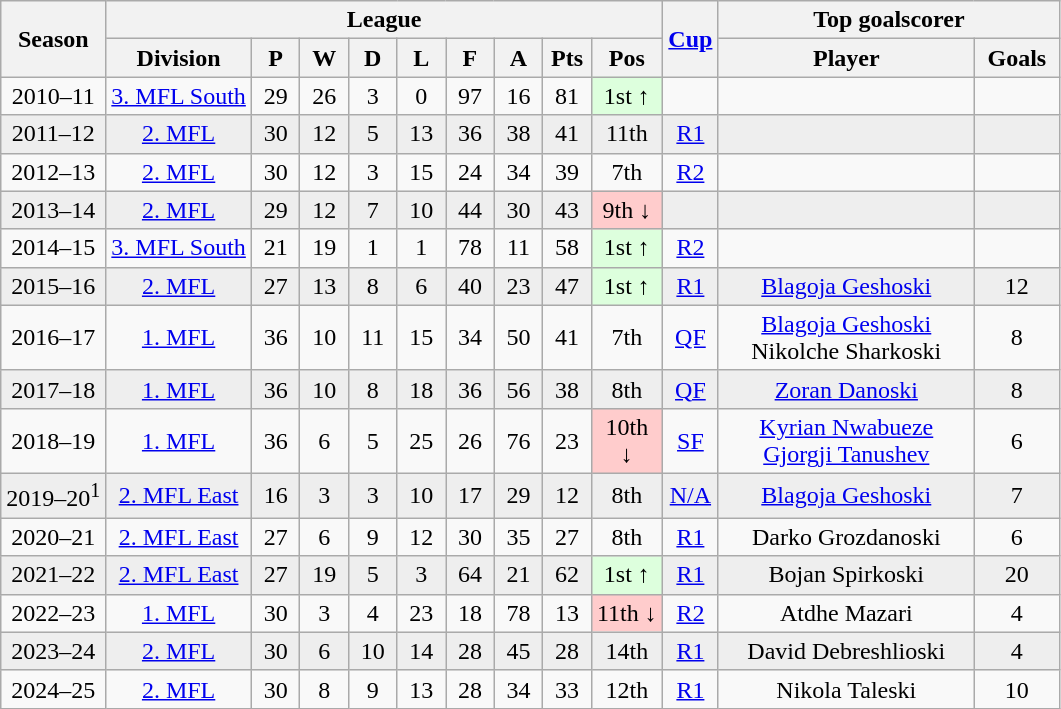<table class="wikitable" style="text-align:center; font-size:100%">
<tr>
<th rowspan=2>Season</th>
<th colspan=9>League</th>
<th rowspan=2 width="30"><a href='#'>Cup</a></th>
<th colspan=2 width="220">Top goalscorer</th>
</tr>
<tr>
<th>Division</th>
<th width="25">P</th>
<th width="25">W</th>
<th width="25">D</th>
<th width="25">L</th>
<th width="25">F</th>
<th width="25">A</th>
<th width="25">Pts</th>
<th width="40">Pos</th>
<th>Player</th>
<th>Goals</th>
</tr>
<tr>
<td>2010–11</td>
<td><a href='#'>3. MFL South</a></td>
<td>29</td>
<td>26</td>
<td>3</td>
<td>0</td>
<td>97</td>
<td>16</td>
<td>81</td>
<td bgcolor="#DDFFDD">1st ↑</td>
<td></td>
<td></td>
<td></td>
</tr>
<tr bgcolor=#EEEEEE>
<td>2011–12</td>
<td><a href='#'>2. MFL</a></td>
<td>30</td>
<td>12</td>
<td>5</td>
<td>13</td>
<td>36</td>
<td>38</td>
<td>41</td>
<td>11th</td>
<td><a href='#'>R1</a></td>
<td></td>
<td></td>
</tr>
<tr>
<td>2012–13</td>
<td><a href='#'>2. MFL</a></td>
<td>30</td>
<td>12</td>
<td>3</td>
<td>15</td>
<td>24</td>
<td>34</td>
<td>39</td>
<td>7th</td>
<td><a href='#'>R2</a></td>
<td></td>
<td></td>
</tr>
<tr bgcolor=#EEEEEE>
<td>2013–14</td>
<td><a href='#'>2. MFL</a></td>
<td>29</td>
<td>12</td>
<td>7</td>
<td>10</td>
<td>44</td>
<td>30</td>
<td>43</td>
<td bgcolor="#FFCCCC">9th ↓</td>
<td></td>
<td></td>
<td></td>
</tr>
<tr>
<td>2014–15</td>
<td><a href='#'>3. MFL South</a></td>
<td>21</td>
<td>19</td>
<td>1</td>
<td>1</td>
<td>78</td>
<td>11</td>
<td>58</td>
<td bgcolor="#DDFFDD">1st ↑</td>
<td><a href='#'>R2</a></td>
<td></td>
<td></td>
</tr>
<tr bgcolor=#EEEEEE>
<td>2015–16</td>
<td><a href='#'>2. MFL</a></td>
<td>27</td>
<td>13</td>
<td>8</td>
<td>6</td>
<td>40</td>
<td>23</td>
<td>47</td>
<td bgcolor="#DDFFDD">1st ↑</td>
<td><a href='#'>R1</a></td>
<td><a href='#'>Blagoja Geshoski</a></td>
<td>12</td>
</tr>
<tr>
<td>2016–17</td>
<td><a href='#'>1. MFL</a></td>
<td>36</td>
<td>10</td>
<td>11</td>
<td>15</td>
<td>34</td>
<td>50</td>
<td>41</td>
<td>7th</td>
<td><a href='#'>QF</a></td>
<td><a href='#'>Blagoja Geshoski</a><br>Nikolche Sharkoski</td>
<td>8</td>
</tr>
<tr bgcolor=#EEEEEE>
<td>2017–18</td>
<td><a href='#'>1. MFL</a></td>
<td>36</td>
<td>10</td>
<td>8</td>
<td>18</td>
<td>36</td>
<td>56</td>
<td>38</td>
<td>8th</td>
<td><a href='#'>QF</a></td>
<td><a href='#'>Zoran Danoski</a></td>
<td>8</td>
</tr>
<tr>
<td>2018–19</td>
<td><a href='#'>1. MFL</a></td>
<td>36</td>
<td>6</td>
<td>5</td>
<td>25</td>
<td>26</td>
<td>76</td>
<td>23</td>
<td bgcolor="#FFCCCC">10th ↓</td>
<td><a href='#'>SF</a></td>
<td><a href='#'>Kyrian Nwabueze</a><br><a href='#'>Gjorgji Tanushev</a></td>
<td>6</td>
</tr>
<tr bgcolor=#EEEEEE>
<td>2019–20<sup>1</sup></td>
<td><a href='#'>2. MFL East</a></td>
<td>16</td>
<td>3</td>
<td>3</td>
<td>10</td>
<td>17</td>
<td>29</td>
<td>12</td>
<td>8th</td>
<td><a href='#'>N/A</a></td>
<td><a href='#'>Blagoja Geshoski</a></td>
<td>7</td>
</tr>
<tr>
<td>2020–21</td>
<td><a href='#'>2. MFL East</a></td>
<td>27</td>
<td>6</td>
<td>9</td>
<td>12</td>
<td>30</td>
<td>35</td>
<td>27</td>
<td>8th</td>
<td><a href='#'>R1</a></td>
<td>Darko Grozdanoski</td>
<td>6</td>
</tr>
<tr bgcolor=#EEEEEE>
<td>2021–22</td>
<td><a href='#'>2. MFL East</a></td>
<td>27</td>
<td>19</td>
<td>5</td>
<td>3</td>
<td>64</td>
<td>21</td>
<td>62</td>
<td bgcolor="#DDFFDD">1st ↑</td>
<td><a href='#'>R1</a></td>
<td>Bojan Spirkoski</td>
<td>20</td>
</tr>
<tr>
<td>2022–23</td>
<td><a href='#'>1. MFL</a></td>
<td>30</td>
<td>3</td>
<td>4</td>
<td>23</td>
<td>18</td>
<td>78</td>
<td>13</td>
<td bgcolor="#FFCCCC">11th ↓</td>
<td><a href='#'>R2</a></td>
<td>Atdhe Mazari</td>
<td>4</td>
</tr>
<tr bgcolor=#EEEEEE>
<td>2023–24</td>
<td><a href='#'>2. MFL</a></td>
<td>30</td>
<td>6</td>
<td>10</td>
<td>14</td>
<td>28</td>
<td>45</td>
<td>28</td>
<td>14th</td>
<td><a href='#'>R1</a></td>
<td>David Debreshlioski</td>
<td>4</td>
</tr>
<tr>
<td>2024–25</td>
<td><a href='#'>2. MFL</a></td>
<td>30</td>
<td>8</td>
<td>9</td>
<td>13</td>
<td>28</td>
<td>34</td>
<td>33</td>
<td>12th</td>
<td><a href='#'>R1</a></td>
<td>Nikola Taleski</td>
<td>10</td>
</tr>
</table>
